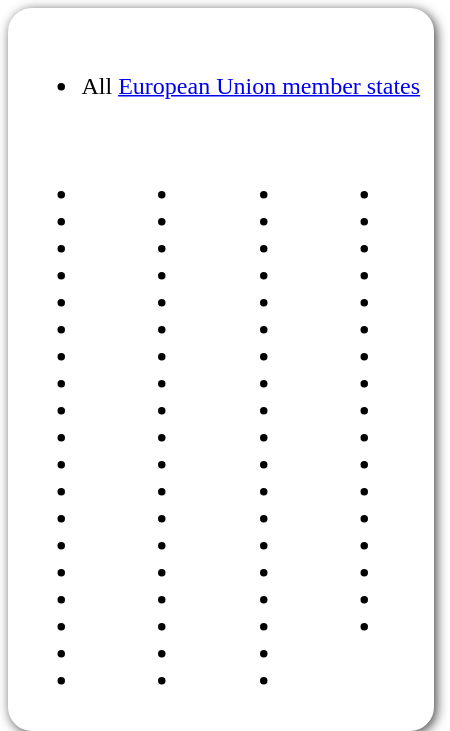<table style="border-radius:1em; box-shadow:0.1em 0.1em 0.5em rgba(0,0,0,0.75); background:white; border:1px solid white; padding:5px;">
<tr>
<td colspan=4><br><ul><li> All <a href='#'>European Union member states</a></li></ul></td>
</tr>
<tr>
<td><br><ul><li></li><li></li><li></li><li></li><li></li><li></li><li></li><li></li><li></li><li></li><li></li><li></li><li></li><li></li><li></li><li></li><li></li><li></li><li></li></ul></td>
<td valign="top"><br><ul><li></li><li></li><li></li><li></li><li></li><li></li><li></li><li></li><li></li><li></li><li></li><li></li><li></li><li></li><li></li><li></li><li></li><li></li><li></li></ul></td>
<td valign="top"><br><ul><li></li><li></li><li></li><li></li><li></li><li></li><li></li><li></li><li></li><li></li><li></li><li></li><li></li><li></li><li></li><li></li><li></li><li></li><li></li></ul></td>
<td valign="top"><br><ul><li></li><li></li><li></li><li></li><li></li><li></li><li></li><li></li><li></li><li></li><li></li><li></li><li></li><li></li><li></li><li></li><li></li></ul></td>
</tr>
</table>
